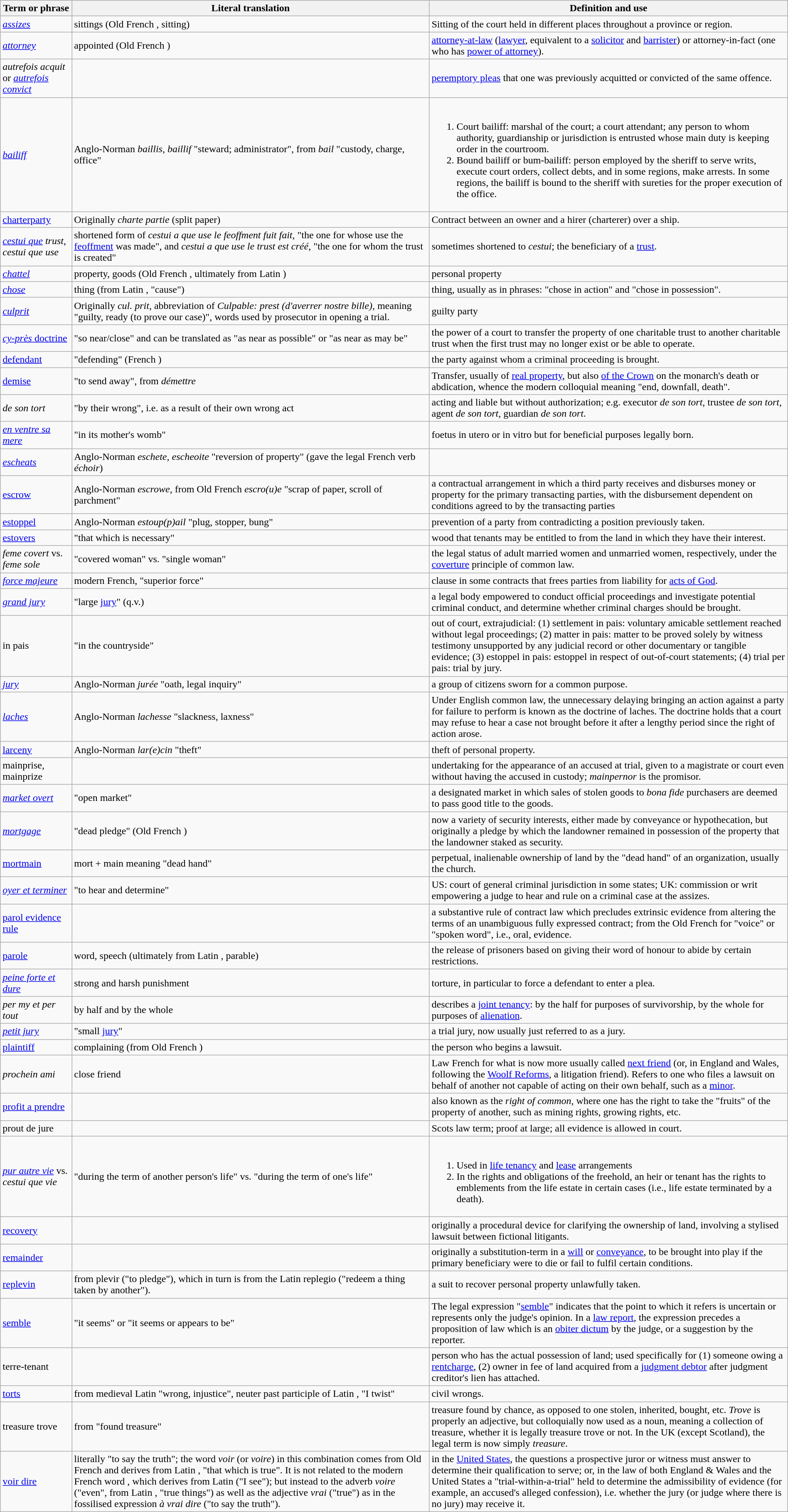<table class="wikitable" width="100%">
<tr>
<th>Term or phrase</th>
<th>Literal translation</th>
<th>Definition and use</th>
</tr>
<tr>
<td> <em><a href='#'>assizes</a></em></td>
<td>sittings (Old French <em></em>, sitting)</td>
<td>Sitting of the court held in different places throughout a province or region.</td>
</tr>
<tr>
<td><em><a href='#'>attorney</a></em></td>
<td>appointed (Old French <em></em>)</td>
<td><a href='#'>attorney-at-law</a> (<a href='#'>lawyer</a>, equivalent to a <a href='#'>solicitor</a> and <a href='#'>barrister</a>) or attorney-in-fact (one who has <a href='#'>power of attorney</a>).</td>
</tr>
<tr>
<td><em>autrefois acquit</em> or <em><a href='#'>autrefois convict</a></em></td>
<td></td>
<td><a href='#'>peremptory pleas</a> that one was previously acquitted or convicted of the same offence.</td>
</tr>
<tr>
<td> <em><a href='#'>bailiff</a></em></td>
<td>Anglo-Norman <em>baillis, baillif</em> "steward; administrator", from <em>bail</em> "custody, charge, office"</td>
<td><br><ol><li>Court bailiff: marshal of the court; a court attendant; any person to whom authority, guardianship or jurisdiction is entrusted whose main duty is keeping order in the courtroom.</li><li>Bound bailiff or bum-bailiff: person employed by the sheriff to serve writs, execute court orders, collect debts, and in some regions, make arrests. In some regions, the bailiff is bound to the sheriff with sureties for the proper execution of the office.</li></ol></td>
</tr>
<tr>
<td> <a href='#'>charterparty</a></td>
<td>Originally <em>charte partie</em> (split paper)</td>
<td>Contract between an owner and a hirer (charterer) over a ship.</td>
</tr>
<tr>
<td> <em><a href='#'>cestui que</a> trust</em>, <em>cestui que use</em></td>
<td>shortened form of <em>cestui a que use le feoffment fuit fait</em>, "the one for whose use the <a href='#'>feoffment</a> was made", and <em>cestui a que use le trust est créé</em>, "the one for whom the trust is created"</td>
<td>sometimes shortened to <em>cestui</em>; the beneficiary of a <a href='#'>trust</a>.</td>
</tr>
<tr>
<td><em><a href='#'>chattel</a></em></td>
<td>property, goods (Old French <em></em>, ultimately from Latin <em></em>)</td>
<td>personal property</td>
</tr>
<tr>
<td><em><a href='#'>chose</a></em></td>
<td>thing (from Latin <em></em>, "cause")</td>
<td>thing, usually as in phrases: "chose in action" and "chose in possession".</td>
</tr>
<tr>
<td><em><a href='#'>culprit</a></em></td>
<td>Originally <em>cul. prit</em>, abbreviation of <em>Culpable: prest (d'averrer nostre bille)</em>, meaning "guilty, ready (to prove our case)", words used by prosecutor in opening a trial.</td>
<td>guilty party</td>
</tr>
<tr>
<td><a href='#'><em>cy-près</em> doctrine</a></td>
<td>"so near/close" and can be translated as "as near as possible" or "as near as may be"</td>
<td>the power of a court to transfer the property of one charitable trust to another charitable trust when the first trust may no longer exist or be able to operate.</td>
</tr>
<tr>
<td><a href='#'>defendant</a></td>
<td>"defending" (French <em></em>)</td>
<td>the party against whom a criminal proceeding is brought.</td>
</tr>
<tr>
<td><a href='#'>demise</a></td>
<td>"to send away", from <em>démettre</em></td>
<td>Transfer, usually of <a href='#'>real property</a>, but also <a href='#'>of the Crown</a> on the monarch's death or abdication, whence the modern colloquial meaning "end, downfall, death".</td>
</tr>
<tr>
<td><em>de son tort</em></td>
<td>"by their wrong", i.e. as a result of their own wrong act</td>
<td>acting and liable but without authorization; e.g. executor <em>de son tort</em>, trustee <em>de son tort</em>, agent <em>de son tort</em>, guardian <em>de son tort</em>.</td>
</tr>
<tr>
<td><em><a href='#'>en ventre sa mere</a></em></td>
<td>"in its mother's womb"</td>
<td>foetus in utero or in vitro but for beneficial purposes legally born.</td>
</tr>
<tr>
<td> <em><a href='#'>escheats</a></em></td>
<td>Anglo-Norman <em>eschete</em>, <em>escheoite</em> "reversion of property" (gave the legal French verb <em>échoir</em>)</td>
<td></td>
</tr>
<tr>
<td><a href='#'>escrow</a></td>
<td>Anglo-Norman <em>escrowe</em>, from Old French <em>escro(u)e</em> "scrap of paper, scroll of parchment"</td>
<td>a contractual arrangement in which a third party receives and disburses money or property for the primary transacting parties, with the disbursement dependent on conditions agreed to by the transacting parties</td>
</tr>
<tr>
<td><a href='#'>estoppel</a></td>
<td>Anglo-Norman <em>estoup(p)ail</em> "plug, stopper, bung"</td>
<td>prevention of a party from contradicting a position previously taken.</td>
</tr>
<tr>
<td><a href='#'>estovers</a></td>
<td>"that which is necessary"</td>
<td>wood that tenants may be entitled to from the land in which they have their interest.</td>
</tr>
<tr>
<td><em>feme covert</em> vs. <em>feme sole</em></td>
<td>"covered woman" vs. "single woman"</td>
<td>the legal status of adult married women and unmarried women, respectively, under the <a href='#'>coverture</a> principle of common law.</td>
</tr>
<tr>
<td> <em><a href='#'>force majeure</a></em></td>
<td>modern French, "superior force"</td>
<td>clause in some contracts that frees parties from liability for <a href='#'>acts of God</a>.</td>
</tr>
<tr>
<td> <em><a href='#'>grand jury</a></em></td>
<td>"large <a href='#'>jury</a>" (q.v.)</td>
<td>a legal body empowered to conduct official proceedings and investigate potential criminal conduct, and determine whether criminal charges should be brought.</td>
</tr>
<tr>
<td> in pais</td>
<td>"in the countryside"</td>
<td>out of court, extrajudicial: (1) settlement in pais: voluntary amicable settlement reached without legal proceedings; (2) matter in pais: matter to be proved solely by witness testimony unsupported by any judicial record or other documentary or tangible evidence; (3) estoppel in pais: estoppel in respect of out-of-court statements; (4) trial per pais: trial by jury.</td>
</tr>
<tr>
<td> <em><a href='#'>jury</a></em></td>
<td>Anglo-Norman <em>jurée</em> "oath, legal inquiry"</td>
<td>a group of citizens sworn for a common purpose.</td>
</tr>
<tr>
<td> <em><a href='#'>laches</a></em></td>
<td>Anglo-Norman <em>lachesse</em> "slackness, laxness"</td>
<td>Under English common law, the unnecessary delaying bringing an action against a party for failure to perform is known as the doctrine of laches. The doctrine holds that a court may refuse to hear a case not brought before it after a lengthy period since the right of action arose.</td>
</tr>
<tr>
<td><a href='#'>larceny</a></td>
<td>Anglo-Norman <em>lar(e)cin</em> "theft"</td>
<td>theft of personal property.</td>
</tr>
<tr>
<td> mainprise, mainprize</td>
<td></td>
<td>undertaking for the appearance of an accused at trial, given to a magistrate or court even without having the accused in custody; <em>mainpernor</em> is the promisor.</td>
</tr>
<tr>
<td><em><a href='#'>market overt</a></em></td>
<td>"open market"</td>
<td>a designated market in which sales of stolen goods to <em>bona fide</em> purchasers are deemed to pass good title to the goods.</td>
</tr>
<tr>
<td><em><a href='#'>mortgage</a></em></td>
<td>"dead pledge" (Old French <em></em>)</td>
<td>now a variety of security interests, either made by conveyance or hypothecation, but originally a pledge by which the landowner remained in possession of the property that the landowner staked as security.</td>
</tr>
<tr>
<td><a href='#'>mortmain</a></td>
<td>mort + main meaning "dead hand"</td>
<td>perpetual, inalienable ownership of land by the "dead hand" of an organization, usually the church.</td>
</tr>
<tr>
<td> <em><a href='#'>oyer et terminer</a></em></td>
<td>"to hear and determine"</td>
<td>US: court of general criminal jurisdiction in some states; UK: commission or writ empowering a judge to hear and rule on a criminal case at the assizes.</td>
</tr>
<tr>
<td> <a href='#'>parol evidence rule</a></td>
<td></td>
<td>a substantive rule of contract law which precludes extrinsic evidence from altering the terms of an unambiguous fully expressed contract; from the Old French for "voice" or "spoken word", i.e., oral, evidence.</td>
</tr>
<tr>
<td><a href='#'>parole</a></td>
<td>word, speech (ultimately from Latin <em></em>, parable)</td>
<td>the release of prisoners based on giving their word of honour to abide by certain restrictions.</td>
</tr>
<tr>
<td><em><a href='#'>peine forte et dure</a></em></td>
<td>strong and harsh punishment</td>
<td>torture, in particular to force a defendant to enter a plea.</td>
</tr>
<tr>
<td><em>per my et per tout</em></td>
<td>by half and by the whole</td>
<td>describes a <a href='#'>joint tenancy</a>: by the half for purposes of survivorship, by the whole for purposes of <a href='#'>alienation</a>.</td>
</tr>
<tr>
<td><em><a href='#'>petit jury</a></em></td>
<td>"small <a href='#'>jury</a>"</td>
<td>a trial jury, now usually just referred to as a jury.</td>
</tr>
<tr>
<td><a href='#'>plaintiff</a></td>
<td>complaining (from Old French <em></em>)</td>
<td>the person who begins a lawsuit.</td>
</tr>
<tr>
<td><em>prochein ami</em></td>
<td>close friend</td>
<td>Law French for what is now more usually called <a href='#'>next friend</a> (or, in England and Wales, following the <a href='#'>Woolf Reforms</a>, a litigation friend). Refers to one who files a lawsuit on behalf of another not capable of acting on their own behalf, such as a <a href='#'>minor</a>.</td>
</tr>
<tr>
<td><a href='#'>profit a prendre</a></td>
<td></td>
<td>also known as the <em>right of common</em>, where one has the right to take the "fruits" of the property of another, such as mining rights, growing rights, etc.</td>
</tr>
<tr>
<td>prout de jure</td>
<td></td>
<td>Scots law term; proof at large; all evidence is allowed in court.</td>
</tr>
<tr>
<td><em><a href='#'>pur autre vie</a></em> vs. <em>cestui que vie</em></td>
<td>"during the term of another person's life" vs. "during the term of one's life"</td>
<td><br><ol><li>Used in <a href='#'>life tenancy</a> and <a href='#'>lease</a> arrangements</li><li>In the rights and obligations of the freehold, an heir or tenant has the rights to emblements from the life estate in certain cases (i.e., life estate terminated by a death).</li></ol></td>
</tr>
<tr>
<td><a href='#'>recovery</a></td>
<td></td>
<td>originally a procedural device for clarifying the ownership of land, involving a stylised lawsuit between fictional litigants.</td>
</tr>
<tr>
<td><a href='#'>remainder</a></td>
<td></td>
<td>originally a substitution-term in a <a href='#'>will</a> or <a href='#'>conveyance</a>, to be brought into play if the primary beneficiary were to die or fail to fulfil certain conditions.</td>
</tr>
<tr>
<td><a href='#'>replevin</a></td>
<td>from plevir ("to pledge"), which in turn is from the Latin replegio ("redeem a thing taken by another").</td>
<td>a suit to recover personal property unlawfully taken.</td>
</tr>
<tr>
<td><a href='#'>semble</a></td>
<td>"it seems" or  "it seems or appears to be"</td>
<td>The legal expression "<a href='#'>semble</a>" indicates that the point to which it refers is uncertain or represents only the judge's opinion. In a <a href='#'>law report</a>, the expression precedes a proposition of law which is an <a href='#'>obiter dictum</a> by the judge, or a suggestion by the reporter.</td>
</tr>
<tr>
<td>terre-tenant</td>
<td></td>
<td>person who has the actual possession of land; used specifically for (1) someone owing a <a href='#'>rentcharge</a>, (2) owner in fee of land acquired from a <a href='#'>judgment debtor</a> after judgment creditor's lien has attached.</td>
</tr>
<tr>
<td><a href='#'>torts</a></td>
<td>from medieval Latin <em></em> "wrong, injustice", neuter past participle of Latin <em></em>, "I twist"</td>
<td>civil wrongs.</td>
</tr>
<tr>
<td>treasure trove</td>
<td>from  "found treasure"</td>
<td>treasure found by chance, as opposed to one stolen, inherited, bought, etc. <em>Trove</em> is properly an adjective, but colloquially now used as a noun, meaning a collection of treasure, whether it is legally treasure trove or not. In the UK (except Scotland), the legal term is now simply <em>treasure</em>.</td>
</tr>
<tr>
<td><a href='#'>voir dire</a></td>
<td>literally "to say the truth"; the word <em>voir</em> (or <em>voire</em>) in this combination comes from Old French and derives from Latin <em></em>, "that which is true". It is not related to the modern French word <em></em>, which derives from Latin <em></em> ("I see"); but instead to the adverb <em>voire</em> ("even", from Latin <em></em>, "true things") as well as the adjective <em>vrai</em> ("true") as in the fossilised expression <em>à vrai dire</em> ("to say the truth").</td>
<td>in the <a href='#'>United States</a>, the questions a prospective juror or witness must answer to determine their qualification to serve; or, in the law of both England & Wales and the United States a "trial-within-a-trial" held to determine the admissibility of evidence (for example, an accused's alleged confession), i.e. whether the jury (or judge where there is no jury) may receive it.</td>
</tr>
</table>
